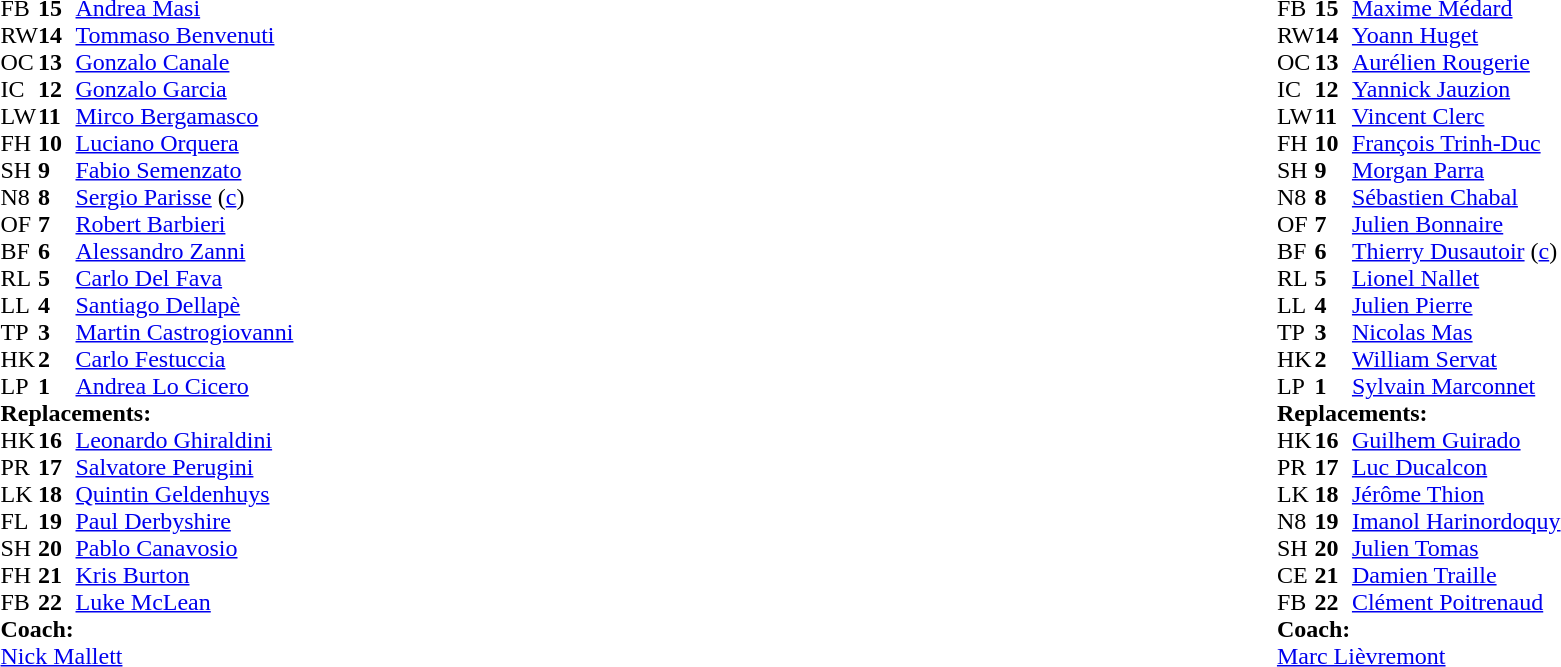<table width="100%">
<tr>
<td valign="top" width="50%"><br><table cellspacing="0" cellpadding="0">
<tr>
<th width="25"></th>
<th width="25"></th>
</tr>
<tr>
<td>FB</td>
<td><strong>15</strong></td>
<td><a href='#'>Andrea Masi</a></td>
</tr>
<tr>
<td>RW</td>
<td><strong>14</strong></td>
<td><a href='#'>Tommaso Benvenuti</a></td>
</tr>
<tr>
<td>OC</td>
<td><strong>13</strong></td>
<td><a href='#'>Gonzalo Canale</a></td>
</tr>
<tr>
<td>IC</td>
<td><strong>12</strong></td>
<td><a href='#'>Gonzalo Garcia</a></td>
</tr>
<tr>
<td>LW</td>
<td><strong>11</strong></td>
<td><a href='#'>Mirco Bergamasco</a></td>
</tr>
<tr>
<td>FH</td>
<td><strong>10</strong></td>
<td><a href='#'>Luciano Orquera</a></td>
<td></td>
<td></td>
</tr>
<tr>
<td>SH</td>
<td><strong>9</strong></td>
<td><a href='#'>Fabio Semenzato</a></td>
</tr>
<tr>
<td>N8</td>
<td><strong>8</strong></td>
<td><a href='#'>Sergio Parisse</a> (<a href='#'>c</a>)</td>
</tr>
<tr>
<td>OF</td>
<td><strong>7</strong></td>
<td><a href='#'>Robert Barbieri</a></td>
<td></td>
<td></td>
</tr>
<tr>
<td>BF</td>
<td><strong>6</strong></td>
<td><a href='#'>Alessandro Zanni</a></td>
</tr>
<tr>
<td>RL</td>
<td><strong>5</strong></td>
<td><a href='#'>Carlo Del Fava</a></td>
</tr>
<tr>
<td>LL</td>
<td><strong>4</strong></td>
<td><a href='#'>Santiago Dellapè</a></td>
<td></td>
<td></td>
</tr>
<tr>
<td>TP</td>
<td><strong>3</strong></td>
<td><a href='#'>Martin Castrogiovanni</a></td>
</tr>
<tr>
<td>HK</td>
<td><strong>2</strong></td>
<td><a href='#'>Carlo Festuccia</a></td>
<td></td>
<td></td>
</tr>
<tr>
<td>LP</td>
<td><strong>1</strong></td>
<td><a href='#'>Andrea Lo Cicero</a></td>
<td></td>
<td></td>
</tr>
<tr>
<td colspan="3"><strong>Replacements:</strong></td>
</tr>
<tr>
<td>HK</td>
<td><strong>16</strong></td>
<td><a href='#'>Leonardo Ghiraldini</a></td>
<td></td>
<td></td>
</tr>
<tr>
<td>PR</td>
<td><strong>17</strong></td>
<td><a href='#'>Salvatore Perugini</a></td>
<td></td>
<td></td>
</tr>
<tr>
<td>LK</td>
<td><strong>18</strong></td>
<td><a href='#'>Quintin Geldenhuys</a></td>
<td></td>
<td></td>
</tr>
<tr>
<td>FL</td>
<td><strong>19</strong></td>
<td><a href='#'>Paul Derbyshire</a></td>
<td></td>
<td></td>
</tr>
<tr>
<td>SH</td>
<td><strong>20</strong></td>
<td><a href='#'>Pablo Canavosio</a></td>
</tr>
<tr>
<td>FH</td>
<td><strong>21</strong></td>
<td><a href='#'>Kris Burton</a></td>
<td></td>
<td></td>
</tr>
<tr>
<td>FB</td>
<td><strong>22</strong></td>
<td><a href='#'>Luke McLean</a></td>
</tr>
<tr>
<td colspan="3"><strong>Coach:</strong></td>
</tr>
<tr>
<td colspan="4"> <a href='#'>Nick Mallett</a></td>
</tr>
</table>
</td>
<td valign="top"></td>
<td valign="top" width="50%"><br><table cellspacing="0" cellpadding="0" align="center">
<tr>
<th width="25"></th>
<th width="25"></th>
</tr>
<tr>
<td>FB</td>
<td><strong>15</strong></td>
<td><a href='#'>Maxime Médard</a></td>
</tr>
<tr>
<td>RW</td>
<td><strong>14</strong></td>
<td><a href='#'>Yoann Huget</a></td>
</tr>
<tr>
<td>OC</td>
<td><strong>13</strong></td>
<td><a href='#'>Aurélien Rougerie</a></td>
</tr>
<tr>
<td>IC</td>
<td><strong>12</strong></td>
<td><a href='#'>Yannick Jauzion</a></td>
<td></td>
<td></td>
</tr>
<tr>
<td>LW</td>
<td><strong>11</strong></td>
<td><a href='#'>Vincent Clerc</a></td>
</tr>
<tr>
<td>FH</td>
<td><strong>10</strong></td>
<td><a href='#'>François Trinh-Duc</a></td>
</tr>
<tr>
<td>SH</td>
<td><strong>9</strong></td>
<td><a href='#'>Morgan Parra</a></td>
</tr>
<tr>
<td>N8</td>
<td><strong>8</strong></td>
<td><a href='#'>Sébastien Chabal</a></td>
<td></td>
<td></td>
</tr>
<tr>
<td>OF</td>
<td><strong>7</strong></td>
<td><a href='#'>Julien Bonnaire</a></td>
</tr>
<tr>
<td>BF</td>
<td><strong>6</strong></td>
<td><a href='#'>Thierry Dusautoir</a> (<a href='#'>c</a>)</td>
</tr>
<tr>
<td>RL</td>
<td><strong>5</strong></td>
<td><a href='#'>Lionel Nallet</a></td>
<td></td>
<td></td>
</tr>
<tr>
<td>LL</td>
<td><strong>4</strong></td>
<td><a href='#'>Julien Pierre</a></td>
</tr>
<tr>
<td>TP</td>
<td><strong>3</strong></td>
<td><a href='#'>Nicolas Mas</a></td>
<td></td>
<td></td>
</tr>
<tr>
<td>HK</td>
<td><strong>2</strong></td>
<td><a href='#'>William Servat</a></td>
<td></td>
<td></td>
</tr>
<tr>
<td>LP</td>
<td><strong>1</strong></td>
<td><a href='#'>Sylvain Marconnet</a></td>
</tr>
<tr>
<td colspan="3"><strong>Replacements:</strong></td>
</tr>
<tr>
<td>HK</td>
<td><strong>16</strong></td>
<td><a href='#'>Guilhem Guirado</a></td>
<td></td>
<td></td>
</tr>
<tr>
<td>PR</td>
<td><strong>17</strong></td>
<td><a href='#'>Luc Ducalcon</a></td>
<td></td>
<td></td>
</tr>
<tr>
<td>LK</td>
<td><strong>18</strong></td>
<td><a href='#'>Jérôme Thion</a></td>
<td></td>
<td></td>
</tr>
<tr>
<td>N8</td>
<td><strong>19</strong></td>
<td><a href='#'>Imanol Harinordoquy</a></td>
<td></td>
<td></td>
</tr>
<tr>
<td>SH</td>
<td><strong>20</strong></td>
<td><a href='#'>Julien Tomas</a></td>
</tr>
<tr>
<td>CE</td>
<td><strong>21</strong></td>
<td><a href='#'>Damien Traille</a></td>
<td></td>
<td></td>
</tr>
<tr>
<td>FB</td>
<td><strong>22</strong></td>
<td><a href='#'>Clément Poitrenaud</a></td>
</tr>
<tr>
<td colspan="3"><strong>Coach:</strong></td>
</tr>
<tr>
<td colspan="4"> <a href='#'>Marc Lièvremont</a></td>
</tr>
</table>
</td>
</tr>
</table>
